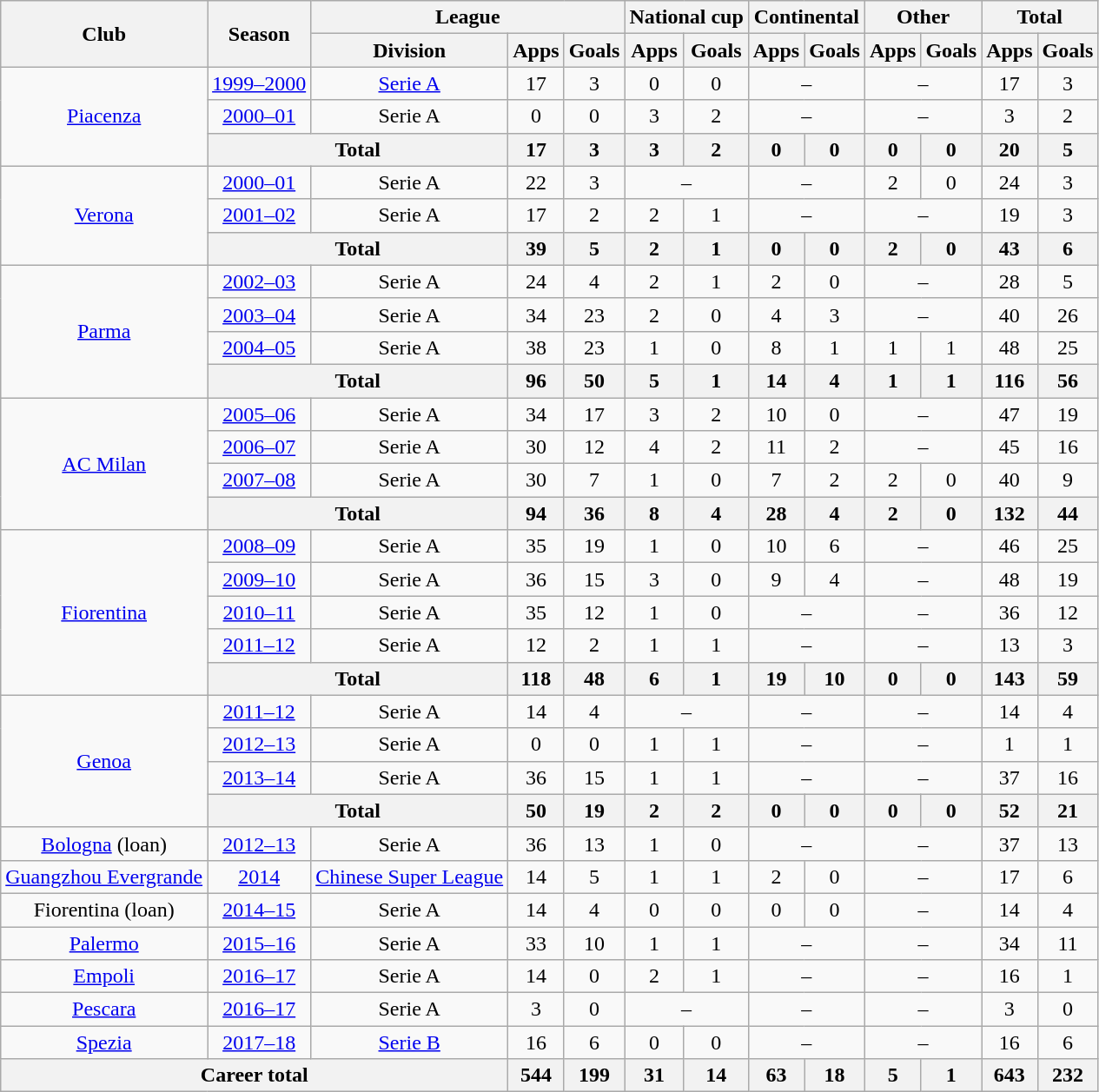<table class="wikitable" style="text-align:center">
<tr>
<th rowspan="2">Club</th>
<th rowspan="2">Season</th>
<th colspan="3">League</th>
<th colspan="2">National cup</th>
<th colspan="2">Continental</th>
<th colspan="2">Other</th>
<th colspan="2">Total</th>
</tr>
<tr>
<th>Division</th>
<th>Apps</th>
<th>Goals</th>
<th>Apps</th>
<th>Goals</th>
<th>Apps</th>
<th>Goals</th>
<th>Apps</th>
<th>Goals</th>
<th>Apps</th>
<th>Goals</th>
</tr>
<tr>
<td rowspan="3"><a href='#'>Piacenza</a></td>
<td><a href='#'>1999–2000</a></td>
<td><a href='#'>Serie A</a></td>
<td>17</td>
<td>3</td>
<td>0</td>
<td>0</td>
<td colspan="2">–</td>
<td colspan="2">–</td>
<td>17</td>
<td>3</td>
</tr>
<tr>
<td><a href='#'>2000–01</a></td>
<td>Serie A</td>
<td>0</td>
<td>0</td>
<td>3</td>
<td>2</td>
<td colspan="2">–</td>
<td colspan="2">–</td>
<td>3</td>
<td>2</td>
</tr>
<tr>
<th colspan="2">Total</th>
<th>17</th>
<th>3</th>
<th>3</th>
<th>2</th>
<th>0</th>
<th>0</th>
<th>0</th>
<th>0</th>
<th>20</th>
<th>5</th>
</tr>
<tr>
<td rowspan="3"><a href='#'>Verona</a></td>
<td><a href='#'>2000–01</a></td>
<td>Serie A</td>
<td>22</td>
<td>3</td>
<td colspan="2">–</td>
<td colspan="2">–</td>
<td>2</td>
<td>0</td>
<td>24</td>
<td>3</td>
</tr>
<tr>
<td><a href='#'>2001–02</a></td>
<td>Serie A</td>
<td>17</td>
<td>2</td>
<td>2</td>
<td>1</td>
<td colspan="2">–</td>
<td colspan="2">–</td>
<td>19</td>
<td>3</td>
</tr>
<tr>
<th colspan="2">Total</th>
<th>39</th>
<th>5</th>
<th>2</th>
<th>1</th>
<th>0</th>
<th>0</th>
<th>2</th>
<th>0</th>
<th>43</th>
<th>6</th>
</tr>
<tr>
<td rowspan="4"><a href='#'>Parma</a></td>
<td><a href='#'>2002–03</a></td>
<td>Serie A</td>
<td>24</td>
<td>4</td>
<td>2</td>
<td>1</td>
<td>2</td>
<td>0</td>
<td colspan="2">–</td>
<td>28</td>
<td>5</td>
</tr>
<tr>
<td><a href='#'>2003–04</a></td>
<td>Serie A</td>
<td>34</td>
<td>23</td>
<td>2</td>
<td>0</td>
<td>4</td>
<td>3</td>
<td colspan="2">–</td>
<td>40</td>
<td>26</td>
</tr>
<tr>
<td><a href='#'>2004–05</a></td>
<td>Serie A</td>
<td>38</td>
<td>23</td>
<td>1</td>
<td>0</td>
<td>8</td>
<td>1</td>
<td>1</td>
<td>1</td>
<td>48</td>
<td>25</td>
</tr>
<tr>
<th colspan="2">Total</th>
<th>96</th>
<th>50</th>
<th>5</th>
<th>1</th>
<th>14</th>
<th>4</th>
<th>1</th>
<th>1</th>
<th>116</th>
<th>56</th>
</tr>
<tr>
<td rowspan="4"><a href='#'>AC Milan</a></td>
<td><a href='#'>2005–06</a></td>
<td>Serie A</td>
<td>34</td>
<td>17</td>
<td>3</td>
<td>2</td>
<td>10</td>
<td>0</td>
<td colspan="2">–</td>
<td>47</td>
<td>19</td>
</tr>
<tr>
<td><a href='#'>2006–07</a></td>
<td>Serie A</td>
<td>30</td>
<td>12</td>
<td>4</td>
<td>2</td>
<td>11</td>
<td>2</td>
<td colspan="2">–</td>
<td>45</td>
<td>16</td>
</tr>
<tr>
<td><a href='#'>2007–08</a></td>
<td>Serie A</td>
<td>30</td>
<td>7</td>
<td>1</td>
<td>0</td>
<td>7</td>
<td>2</td>
<td>2</td>
<td>0</td>
<td>40</td>
<td>9</td>
</tr>
<tr>
<th colspan="2">Total</th>
<th>94</th>
<th>36</th>
<th>8</th>
<th>4</th>
<th>28</th>
<th>4</th>
<th>2</th>
<th>0</th>
<th>132</th>
<th>44</th>
</tr>
<tr>
<td rowspan="5"><a href='#'>Fiorentina</a></td>
<td><a href='#'>2008–09</a></td>
<td>Serie A</td>
<td>35</td>
<td>19</td>
<td>1</td>
<td>0</td>
<td>10</td>
<td>6</td>
<td colspan="2">–</td>
<td>46</td>
<td>25</td>
</tr>
<tr>
<td><a href='#'>2009–10</a></td>
<td>Serie A</td>
<td>36</td>
<td>15</td>
<td>3</td>
<td>0</td>
<td>9</td>
<td>4</td>
<td colspan="2">–</td>
<td>48</td>
<td>19</td>
</tr>
<tr>
<td><a href='#'>2010–11</a></td>
<td>Serie A</td>
<td>35</td>
<td>12</td>
<td>1</td>
<td>0</td>
<td colspan="2">–</td>
<td colspan="2">–</td>
<td>36</td>
<td>12</td>
</tr>
<tr>
<td><a href='#'>2011–12</a></td>
<td>Serie A</td>
<td>12</td>
<td>2</td>
<td>1</td>
<td>1</td>
<td colspan="2">–</td>
<td colspan="2">–</td>
<td>13</td>
<td>3</td>
</tr>
<tr>
<th colspan="2">Total</th>
<th>118</th>
<th>48</th>
<th>6</th>
<th>1</th>
<th>19</th>
<th>10</th>
<th>0</th>
<th>0</th>
<th>143</th>
<th>59</th>
</tr>
<tr>
<td rowspan="4"><a href='#'>Genoa</a></td>
<td><a href='#'>2011–12</a></td>
<td>Serie A</td>
<td>14</td>
<td>4</td>
<td colspan="2">–</td>
<td colspan="2">–</td>
<td colspan="2">–</td>
<td>14</td>
<td>4</td>
</tr>
<tr>
<td><a href='#'>2012–13</a></td>
<td>Serie A</td>
<td>0</td>
<td>0</td>
<td>1</td>
<td>1</td>
<td colspan="2">–</td>
<td colspan="2">–</td>
<td>1</td>
<td>1</td>
</tr>
<tr>
<td><a href='#'>2013–14</a></td>
<td>Serie A</td>
<td>36</td>
<td>15</td>
<td>1</td>
<td>1</td>
<td colspan="2">–</td>
<td colspan="2">–</td>
<td>37</td>
<td>16</td>
</tr>
<tr>
<th colspan="2">Total</th>
<th>50</th>
<th>19</th>
<th>2</th>
<th>2</th>
<th>0</th>
<th>0</th>
<th>0</th>
<th>0</th>
<th>52</th>
<th>21</th>
</tr>
<tr>
<td><a href='#'>Bologna</a> (loan)</td>
<td><a href='#'>2012–13</a></td>
<td>Serie A</td>
<td>36</td>
<td>13</td>
<td>1</td>
<td>0</td>
<td colspan="2">–</td>
<td colspan="2">–</td>
<td>37</td>
<td>13</td>
</tr>
<tr>
<td><a href='#'>Guangzhou Evergrande</a></td>
<td><a href='#'>2014</a></td>
<td><a href='#'>Chinese Super League</a></td>
<td>14</td>
<td>5</td>
<td>1</td>
<td>1</td>
<td>2</td>
<td>0</td>
<td colspan="2">–</td>
<td>17</td>
<td>6</td>
</tr>
<tr>
<td>Fiorentina (loan)</td>
<td><a href='#'>2014–15</a></td>
<td>Serie A</td>
<td>14</td>
<td>4</td>
<td>0</td>
<td>0</td>
<td>0</td>
<td>0</td>
<td colspan="2">–</td>
<td>14</td>
<td>4</td>
</tr>
<tr>
<td><a href='#'>Palermo</a></td>
<td><a href='#'>2015–16</a></td>
<td>Serie A</td>
<td>33</td>
<td>10</td>
<td>1</td>
<td>1</td>
<td colspan="2">–</td>
<td colspan="2">–</td>
<td>34</td>
<td>11</td>
</tr>
<tr>
<td><a href='#'>Empoli</a></td>
<td><a href='#'>2016–17</a></td>
<td>Serie A</td>
<td>14</td>
<td>0</td>
<td>2</td>
<td>1</td>
<td colspan="2">–</td>
<td colspan="2">–</td>
<td>16</td>
<td>1</td>
</tr>
<tr>
<td><a href='#'>Pescara</a></td>
<td><a href='#'>2016–17</a></td>
<td>Serie A</td>
<td>3</td>
<td>0</td>
<td colspan="2">–</td>
<td colspan="2">–</td>
<td colspan="2">–</td>
<td>3</td>
<td>0</td>
</tr>
<tr>
<td><a href='#'>Spezia</a></td>
<td><a href='#'>2017–18</a></td>
<td><a href='#'>Serie B</a></td>
<td>16</td>
<td>6</td>
<td>0</td>
<td>0</td>
<td colspan="2">–</td>
<td colspan="2">–</td>
<td>16</td>
<td>6</td>
</tr>
<tr>
<th colspan=3>Career total</th>
<th>544</th>
<th>199</th>
<th>31</th>
<th>14</th>
<th>63</th>
<th>18</th>
<th>5</th>
<th>1</th>
<th>643</th>
<th>232</th>
</tr>
</table>
